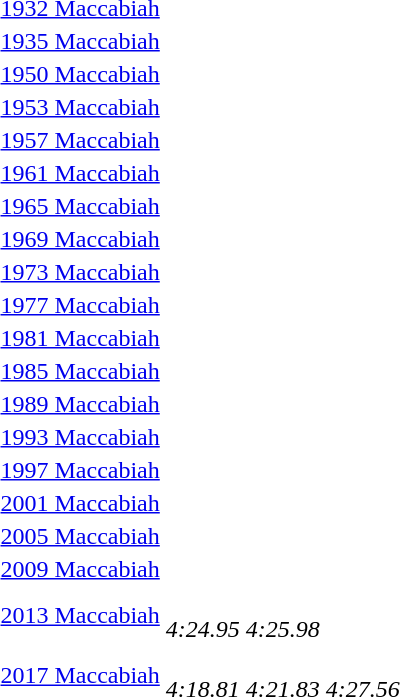<table>
<tr valign="top">
<td><a href='#'>1932 Maccabiah</a></td>
<td></td>
<td></td>
<td></td>
</tr>
<tr>
<td><a href='#'>1935 Maccabiah</a></td>
<td></td>
<td></td>
<td></td>
</tr>
<tr>
<td><a href='#'>1950 Maccabiah</a></td>
<td></td>
<td></td>
<td></td>
</tr>
<tr>
<td><a href='#'>1953 Maccabiah</a></td>
<td></td>
<td></td>
<td></td>
</tr>
<tr>
<td><a href='#'>1957 Maccabiah</a></td>
<td></td>
<td></td>
<td></td>
</tr>
<tr>
<td><a href='#'>1961 Maccabiah</a></td>
<td></td>
<td></td>
<td></td>
</tr>
<tr>
<td><a href='#'>1965 Maccabiah</a></td>
<td></td>
<td></td>
<td></td>
</tr>
<tr>
<td><a href='#'>1969 Maccabiah</a></td>
<td></td>
<td></td>
<td></td>
</tr>
<tr>
<td><a href='#'>1973 Maccabiah</a></td>
<td></td>
<td></td>
<td></td>
</tr>
<tr>
<td><a href='#'>1977 Maccabiah</a></td>
<td></td>
<td></td>
<td></td>
</tr>
<tr>
<td><a href='#'>1981 Maccabiah</a></td>
<td></td>
<td></td>
<td></td>
</tr>
<tr>
<td><a href='#'>1985 Maccabiah</a></td>
<td></td>
<td></td>
<td></td>
</tr>
<tr>
<td><a href='#'>1989 Maccabiah</a></td>
<td></td>
<td></td>
<td></td>
</tr>
<tr>
<td><a href='#'>1993 Maccabiah</a></td>
<td></td>
<td></td>
<td></td>
</tr>
<tr>
<td><a href='#'>1997 Maccabiah</a></td>
<td></td>
<td></td>
<td></td>
</tr>
<tr>
<td><a href='#'>2001 Maccabiah</a></td>
<td></td>
<td></td>
<td></td>
</tr>
<tr>
<td><a href='#'>2005 Maccabiah</a></td>
<td></td>
<td></td>
<td></td>
</tr>
<tr>
<td><a href='#'>2009 Maccabiah</a></td>
<td></td>
<td></td>
<td></td>
</tr>
<tr>
<td><a href='#'>2013 Maccabiah</a></td>
<td><br><em>4:24.95</em></td>
<td><br><em>4:25.98</em></td>
<td></td>
</tr>
<tr>
<td><a href='#'>2017 Maccabiah</a></td>
<td><br><em>4:18.81 </em></td>
<td><br><em>4:21.83</em></td>
<td><br><em>4:27.56</em></td>
</tr>
</table>
